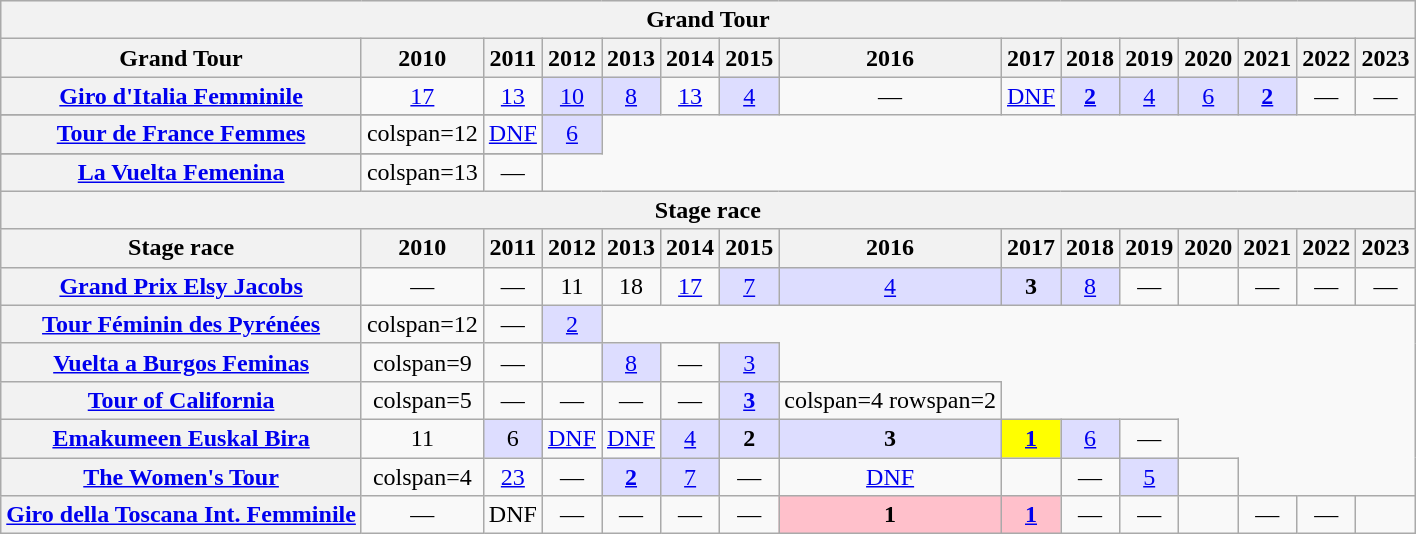<table class="wikitable plainrowheaders">
<tr style="background:#eee;">
<th colspan=15>Grand Tour</th>
</tr>
<tr>
<th scope="col">Grand Tour</th>
<th scope="col">2010</th>
<th scope="col">2011</th>
<th scope="col">2012</th>
<th scope="col">2013</th>
<th scope="col">2014</th>
<th scope="col">2015</th>
<th scope="col">2016</th>
<th scope="col">2017</th>
<th scope="col">2018</th>
<th scope="col">2019</th>
<th scope="col">2020</th>
<th scope="col">2021</th>
<th scope="col">2022</th>
<th scope="col">2023</th>
</tr>
<tr style="text-align:center;">
<th scope="row"><a href='#'>Giro d'Italia Femminile</a></th>
<td><a href='#'>17</a></td>
<td><a href='#'>13</a></td>
<td style="background:#ddf;"><a href='#'>10</a></td>
<td style="background:#ddf;"><a href='#'>8</a></td>
<td><a href='#'>13</a></td>
<td style="background:#ddf;"><a href='#'>4</a></td>
<td>—</td>
<td><a href='#'>DNF</a></td>
<th style="background:#ddf;"><a href='#'>2</a></th>
<td style="background:#ddf;"><a href='#'>4</a></td>
<td style="background:#ddf;"><a href='#'>6</a></td>
<th style="background:#ddf;"><a href='#'>2</a></th>
<td>—</td>
<td>—</td>
</tr>
<tr style="background:#eee;">
</tr>
<tr style="text-align:center;">
<th scope="row"><a href='#'>Tour de France Femmes</a></th>
<td>colspan=12 </td>
<td><a href='#'>DNF</a></td>
<td style="background:#ddf;"><a href='#'>6</a></td>
</tr>
<tr style="background:#eee;">
</tr>
<tr style="text-align:center;">
<th scope="row"><a href='#'>La Vuelta Femenina</a></th>
<td>colspan=13 </td>
<td>—</td>
</tr>
<tr style="background:#eee;">
<th colspan=15>Stage race</th>
</tr>
<tr>
<th scope="col">Stage race</th>
<th scope="col">2010</th>
<th scope="col">2011</th>
<th scope="col">2012</th>
<th scope="col">2013</th>
<th scope="col">2014</th>
<th scope="col">2015</th>
<th scope="col">2016</th>
<th scope="col">2017</th>
<th scope="col">2018</th>
<th scope="col">2019</th>
<th scope="col">2020</th>
<th scope="col">2021</th>
<th scope="col">2022</th>
<th scope="col">2023</th>
</tr>
<tr style="text-align:center;">
<th scope="row"><a href='#'>Grand Prix Elsy Jacobs</a></th>
<td>—</td>
<td>—</td>
<td>11</td>
<td>18</td>
<td><a href='#'>17</a></td>
<td style="background:#ddf;"><a href='#'>7</a></td>
<td style="background:#ddf;"><a href='#'>4</a></td>
<td style="background:#ddf;"><strong>3</strong></td>
<td style="background:#ddf;"><a href='#'>8</a></td>
<td>—</td>
<td></td>
<td>—</td>
<td>—</td>
<td>—</td>
</tr>
<tr style="text-align:center;">
<th scope="row"><a href='#'>Tour Féminin des Pyrénées</a></th>
<td>colspan=12 </td>
<td>—</td>
<td style="background:#ddf;"><a href='#'>2</a></td>
</tr>
<tr style="text-align:center;">
<th scope="row"><a href='#'>Vuelta a Burgos Feminas</a></th>
<td>colspan=9 </td>
<td>—</td>
<td></td>
<td style="background:#ddf;"><a href='#'>8</a></td>
<td>—</td>
<td style="background:#ddf;"><a href='#'>3</a></td>
</tr>
<tr style="text-align:center;">
<th scope="row"><a href='#'>Tour of California</a></th>
<td>colspan=5 </td>
<td>—</td>
<td>—</td>
<td>—</td>
<td>—</td>
<td style="background:#ddf;"><a href='#'><strong>3</strong></a></td>
<td>colspan=4 rowspan=2 </td>
</tr>
<tr style="text-align:center;">
<th scope="row"><a href='#'>Emakumeen Euskal Bira</a></th>
<td>11</td>
<td style="background:#ddf;">6</td>
<td><a href='#'>DNF</a></td>
<td><a href='#'>DNF</a></td>
<td style="background:#ddf;"><a href='#'>4</a></td>
<td style="background:#ddf;"><strong>2</strong></td>
<td style="background:#ddf;"><strong>3</strong></td>
<td style="background:yellow;"><a href='#'><strong>1</strong></a></td>
<td style="background:#ddf;"><a href='#'>6</a></td>
<td>—</td>
</tr>
<tr style="text-align:center;">
<th scope="row"><a href='#'>The Women's Tour</a></th>
<td>colspan=4 </td>
<td><a href='#'>23</a></td>
<td>—</td>
<td style="background:#ddf;"><a href='#'><strong>2</strong></a></td>
<td style="background:#ddf;"><a href='#'>7</a></td>
<td>—</td>
<td><a href='#'>DNF</a></td>
<td></td>
<td>—</td>
<td style="background:#ddf;"><a href='#'>5</a></td>
<td></td>
</tr>
<tr style="text-align:center;">
<th scope="row"><a href='#'>Giro della Toscana Int. Femminile</a></th>
<td>—</td>
<td>DNF</td>
<td>—</td>
<td>—</td>
<td>—</td>
<td>—</td>
<td style="background:pink;"><strong>1</strong></td>
<td style="background:pink;"><a href='#'><strong>1</strong></a></td>
<td>—</td>
<td>—</td>
<td></td>
<td>—</td>
<td>—</td>
<td></td>
</tr>
</table>
